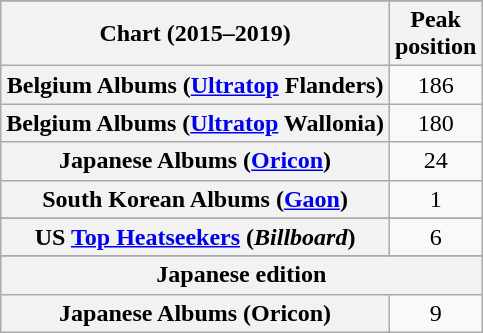<table class="wikitable sortable plainrowheaders" style="text-align:center">
<tr>
</tr>
<tr>
<th>Chart (2015–2019)</th>
<th>Peak<br>position</th>
</tr>
<tr>
<th scope="row">Belgium Albums (<a href='#'>Ultratop</a> Flanders)</th>
<td>186</td>
</tr>
<tr>
<th scope="row">Belgium Albums (<a href='#'>Ultratop</a> Wallonia)</th>
<td>180</td>
</tr>
<tr>
<th scope="row">Japanese Albums (<a href='#'>Oricon</a>)</th>
<td>24</td>
</tr>
<tr>
<th scope="row">South Korean Albums (<a href='#'>Gaon</a>)</th>
<td>1</td>
</tr>
<tr>
</tr>
<tr>
<th scope="row">US <a href='#'>Top Heatseekers</a> (<em>Billboard</em>)</th>
<td>6</td>
</tr>
<tr>
</tr>
<tr>
</tr>
<tr class="wikitable">
<th colspan="12" style="background:">Japanese edition</th>
</tr>
<tr>
<th scope="row">Japanese Albums (Oricon)</th>
<td>9</td>
</tr>
</table>
